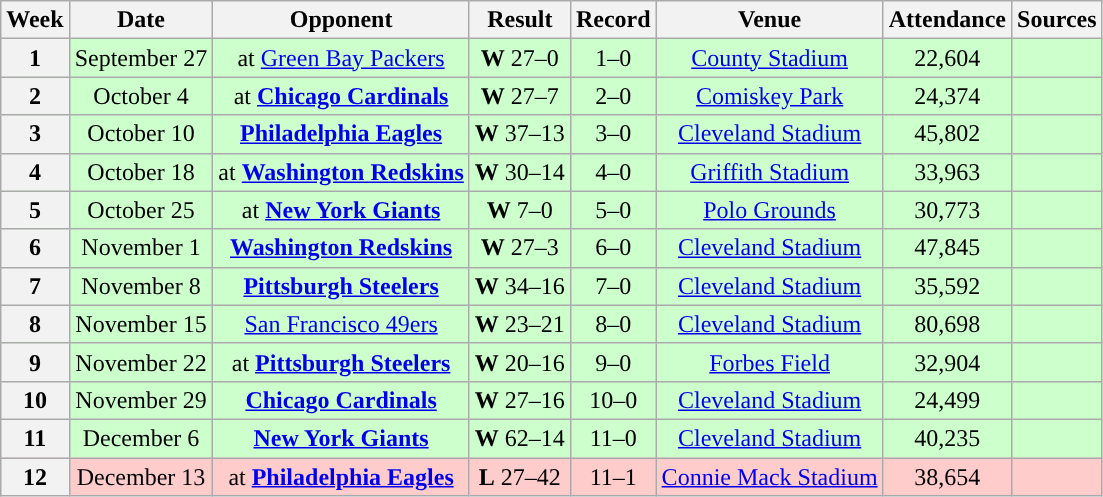<table class="wikitable" style="text-align:center">
<tr>
<th>Week</th>
<th>Date</th>
<th>Opponent</th>
<th>Result</th>
<th>Record</th>
<th>Venue</th>
<th>Attendance</th>
<th>Sources</th>
</tr>
<tr style="background:#cfc">
<th>1</th>
<td>September 27</td>
<td>at <a href='#'>Green Bay Packers</a></td>
<td><strong>W</strong> 27–0</td>
<td>1–0</td>
<td><a href='#'>County Stadium</a></td>
<td>22,604</td>
<td></td>
</tr>
<tr style="background:#cfc">
<th>2</th>
<td>October 4</td>
<td>at <strong><a href='#'>Chicago Cardinals</a></strong></td>
<td><strong>W</strong> 27–7</td>
<td>2–0</td>
<td><a href='#'>Comiskey Park</a></td>
<td>24,374</td>
<td></td>
</tr>
<tr style="background:#cfc">
<th>3</th>
<td>October 10</td>
<td><strong><a href='#'>Philadelphia Eagles</a></strong></td>
<td><strong>W</strong> 37–13</td>
<td>3–0</td>
<td><a href='#'>Cleveland Stadium</a></td>
<td>45,802</td>
<td></td>
</tr>
<tr style="background:#cfc">
<th>4</th>
<td>October 18</td>
<td>at <strong><a href='#'>Washington Redskins</a></strong></td>
<td><strong>W</strong> 30–14</td>
<td>4–0</td>
<td><a href='#'>Griffith Stadium</a></td>
<td>33,963</td>
<td></td>
</tr>
<tr style="background:#cfc">
<th>5</th>
<td>October 25</td>
<td>at <strong><a href='#'>New York Giants</a></strong></td>
<td><strong>W</strong> 7–0</td>
<td>5–0</td>
<td><a href='#'>Polo Grounds</a></td>
<td>30,773</td>
<td></td>
</tr>
<tr style="background:#cfc">
<th>6</th>
<td>November 1</td>
<td><strong><a href='#'>Washington Redskins</a></strong></td>
<td><strong>W</strong> 27–3</td>
<td>6–0</td>
<td><a href='#'>Cleveland Stadium</a></td>
<td>47,845</td>
<td></td>
</tr>
<tr style="background:#cfc">
<th>7</th>
<td>November 8</td>
<td><strong><a href='#'>Pittsburgh Steelers</a></strong></td>
<td><strong>W</strong> 34–16</td>
<td>7–0</td>
<td><a href='#'>Cleveland Stadium</a></td>
<td>35,592</td>
<td></td>
</tr>
<tr style="background:#cfc">
<th>8</th>
<td>November 15</td>
<td><a href='#'>San Francisco 49ers</a></td>
<td><strong>W</strong> 23–21</td>
<td>8–0</td>
<td><a href='#'>Cleveland Stadium</a></td>
<td>80,698</td>
<td></td>
</tr>
<tr style="background:#cfc">
<th>9</th>
<td>November 22</td>
<td>at <strong><a href='#'>Pittsburgh Steelers</a></strong></td>
<td><strong>W</strong> 20–16</td>
<td>9–0</td>
<td><a href='#'>Forbes Field</a></td>
<td>32,904</td>
<td></td>
</tr>
<tr style="background:#cfc">
<th>10</th>
<td>November 29</td>
<td><strong><a href='#'>Chicago Cardinals</a></strong></td>
<td><strong>W</strong> 27–16</td>
<td>10–0</td>
<td><a href='#'>Cleveland Stadium</a></td>
<td>24,499</td>
<td></td>
</tr>
<tr style="background:#cfc">
<th>11</th>
<td>December 6</td>
<td><strong><a href='#'>New York Giants</a></strong></td>
<td><strong>W</strong> 62–14</td>
<td>11–0</td>
<td><a href='#'>Cleveland Stadium</a></td>
<td>40,235</td>
<td></td>
</tr>
<tr style="background:#fcc">
<th>12</th>
<td>December 13</td>
<td>at <strong><a href='#'>Philadelphia Eagles</a></strong></td>
<td><strong>L</strong> 27–42</td>
<td>11–1</td>
<td><a href='#'>Connie Mack Stadium</a></td>
<td>38,654</td>
<td></td>
</tr>
</table>
